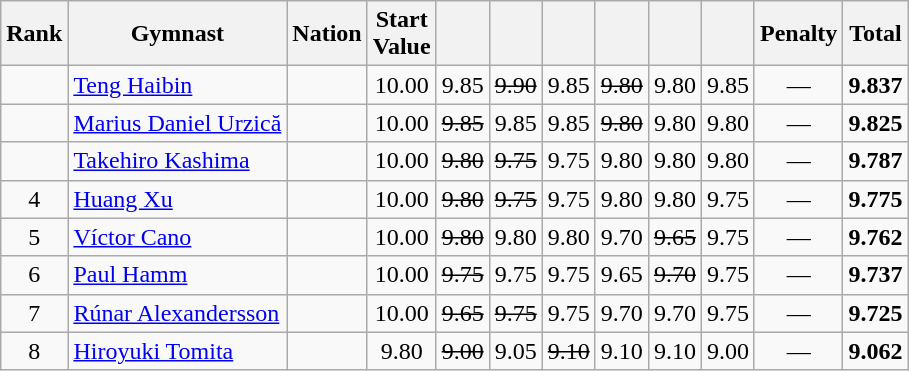<table class="wikitable sortable" style="text-align:center">
<tr>
<th>Rank</th>
<th>Gymnast</th>
<th>Nation</th>
<th>Start<br>Value</th>
<th></th>
<th></th>
<th></th>
<th></th>
<th></th>
<th></th>
<th>Penalty</th>
<th>Total</th>
</tr>
<tr>
<td></td>
<td align=left><a href='#'>Teng Haibin</a></td>
<td align=left></td>
<td>10.00</td>
<td>9.85</td>
<td><s>9.90</s></td>
<td>9.85</td>
<td><s>9.80</s></td>
<td>9.80</td>
<td>9.85</td>
<td>—</td>
<td><strong>9.837</strong></td>
</tr>
<tr>
<td></td>
<td align=left><a href='#'>Marius Daniel Urzică</a></td>
<td align=left></td>
<td>10.00</td>
<td><s>9.85</s></td>
<td>9.85</td>
<td>9.85</td>
<td><s>9.80</s></td>
<td>9.80</td>
<td>9.80</td>
<td>—</td>
<td><strong>9.825</strong></td>
</tr>
<tr>
<td></td>
<td align=left><a href='#'>Takehiro Kashima</a></td>
<td align=left></td>
<td>10.00</td>
<td><s>9.80</s></td>
<td><s>9.75</s></td>
<td>9.75</td>
<td>9.80</td>
<td>9.80</td>
<td>9.80</td>
<td>—</td>
<td><strong>9.787</strong></td>
</tr>
<tr>
<td>4</td>
<td align=left><a href='#'>Huang Xu</a></td>
<td align=left></td>
<td>10.00</td>
<td><s>9.80</s></td>
<td><s>9.75</s></td>
<td>9.75</td>
<td>9.80</td>
<td>9.80</td>
<td>9.75</td>
<td>—</td>
<td><strong>9.775</strong></td>
</tr>
<tr>
<td>5</td>
<td align=left><a href='#'>Víctor Cano</a></td>
<td align=left></td>
<td>10.00</td>
<td><s>9.80</s></td>
<td>9.80</td>
<td>9.80</td>
<td>9.70</td>
<td><s>9.65</s></td>
<td>9.75</td>
<td>—</td>
<td><strong>9.762</strong></td>
</tr>
<tr>
<td>6</td>
<td align=left><a href='#'>Paul Hamm</a></td>
<td align=left></td>
<td>10.00</td>
<td><s>9.75</s></td>
<td>9.75</td>
<td>9.75</td>
<td>9.65</td>
<td><s>9.70</s></td>
<td>9.75</td>
<td>—</td>
<td><strong>9.737</strong></td>
</tr>
<tr>
<td>7</td>
<td align=left><a href='#'>Rúnar Alexandersson</a></td>
<td align=left></td>
<td>10.00</td>
<td><s>9.65</s></td>
<td><s>9.75</s></td>
<td>9.75</td>
<td>9.70</td>
<td>9.70</td>
<td>9.75</td>
<td>—</td>
<td><strong>9.725</strong></td>
</tr>
<tr>
<td>8</td>
<td align=left><a href='#'>Hiroyuki Tomita</a></td>
<td align=left></td>
<td>9.80</td>
<td><s>9.00</s></td>
<td>9.05</td>
<td><s>9.10</s></td>
<td>9.10</td>
<td>9.10</td>
<td>9.00</td>
<td>—</td>
<td><strong>9.062</strong></td>
</tr>
</table>
